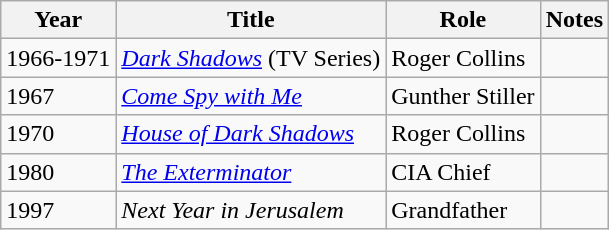<table class="wikitable">
<tr>
<th>Year</th>
<th>Title</th>
<th>Role</th>
<th>Notes</th>
</tr>
<tr>
<td>1966-1971</td>
<td><em><a href='#'>Dark Shadows</a></em> (TV Series)</td>
<td>Roger Collins</td>
<td></td>
</tr>
<tr>
<td>1967</td>
<td><em><a href='#'>Come Spy with Me</a></em></td>
<td>Gunther Stiller</td>
<td></td>
</tr>
<tr>
<td>1970</td>
<td><em><a href='#'>House of Dark Shadows</a></em></td>
<td>Roger Collins</td>
<td></td>
</tr>
<tr>
<td>1980</td>
<td><em><a href='#'>The Exterminator</a></em></td>
<td>CIA Chief</td>
<td></td>
</tr>
<tr>
<td>1997</td>
<td><em>Next Year in Jerusalem</em></td>
<td>Grandfather</td>
<td></td>
</tr>
</table>
